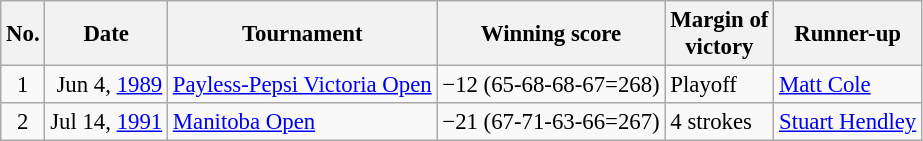<table class="wikitable" style="font-size:95%;">
<tr>
<th>No.</th>
<th>Date</th>
<th>Tournament</th>
<th>Winning score</th>
<th>Margin of<br>victory</th>
<th>Runner-up</th>
</tr>
<tr>
<td align=center>1</td>
<td align=right>Jun 4, <a href='#'>1989</a></td>
<td><a href='#'>Payless-Pepsi Victoria Open</a></td>
<td>−12 (65-68-68-67=268)</td>
<td>Playoff</td>
<td> <a href='#'>Matt Cole</a></td>
</tr>
<tr>
<td align=center>2</td>
<td align=right>Jul 14, <a href='#'>1991</a></td>
<td><a href='#'>Manitoba Open</a></td>
<td>−21 (67-71-63-66=267)</td>
<td>4 strokes</td>
<td> <a href='#'>Stuart Hendley</a></td>
</tr>
</table>
